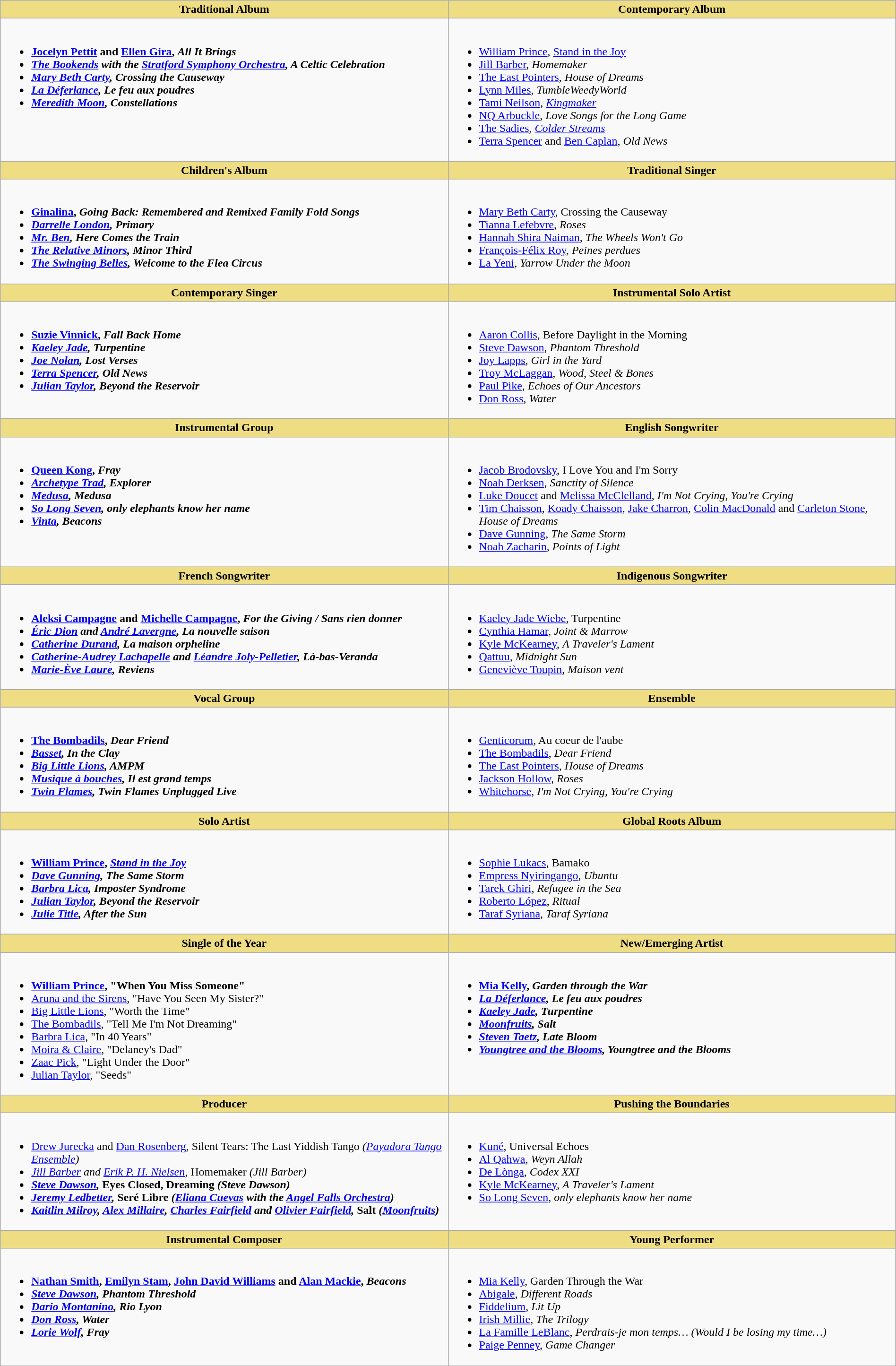<table class=wikitable width="100%">
<tr>
<th style="background:#EEDD82; width:50%">Traditional Album</th>
<th style="background:#EEDD82; width:50%">Contemporary Album</th>
</tr>
<tr>
<td valign="top"><br><ul><li> <strong><a href='#'>Jocelyn Pettit</a> and <a href='#'>Ellen Gira</a>, <em>All It Brings<strong><em></li><li><a href='#'>The Bookends</a> with the <a href='#'>Stratford Symphony Orchestra</a>, </em>A Celtic Celebration<em></li><li><a href='#'>Mary Beth Carty</a>, </em>Crossing the Causeway<em></li><li><a href='#'>La Déferlance</a>, </em>Le feu aux poudres<em></li><li><a href='#'>Meredith Moon</a>, </em>Constellations<em></li></ul></td>
<td valign="top"><br><ul><li> </strong><a href='#'>William Prince</a>, </em><a href='#'>Stand in the Joy</a></em></strong></li><li><a href='#'>Jill Barber</a>, <em>Homemaker</em></li><li><a href='#'>The East Pointers</a>, <em>House of Dreams</em></li><li><a href='#'>Lynn Miles</a>, <em>TumbleWeedyWorld</em></li><li><a href='#'>Tami Neilson</a>, <em><a href='#'>Kingmaker</a></em></li><li><a href='#'>NQ Arbuckle</a>, <em>Love Songs for the Long Game</em></li><li><a href='#'>The Sadies</a>, <em><a href='#'>Colder Streams</a></em></li><li><a href='#'>Terra Spencer</a> and <a href='#'>Ben Caplan</a>, <em>Old News</em></li></ul></td>
</tr>
<tr>
<th style="background:#EEDD82; width:50%">Children's Album</th>
<th style="background:#EEDD82; width:50%">Traditional Singer</th>
</tr>
<tr>
<td valign="top"><br><ul><li> <strong><a href='#'>Ginalina</a>, <em>Going Back: Remembered and Remixed Family Fold Songs<strong><em></li><li><a href='#'>Darrelle London</a>, </em>Primary<em></li><li><a href='#'>Mr. Ben</a>, </em>Here Comes the Train<em></li><li><a href='#'>The Relative Minors</a>, </em>Minor Third<em></li><li><a href='#'>The Swinging Belles</a>, </em>Welcome to the Flea Circus<em></li></ul></td>
<td valign="top"><br><ul><li> </strong><a href='#'>Mary Beth Carty</a>, </em>Crossing the Causeway</em></strong></li><li><a href='#'>Tianna Lefebvre</a>, <em>Roses</em></li><li><a href='#'>Hannah Shira Naiman</a>, <em>The Wheels Won't Go</em></li><li><a href='#'>François-Félix Roy</a>, <em>Peines perdues</em></li><li><a href='#'>La Yeni</a>, <em>Yarrow Under the Moon</em></li></ul></td>
</tr>
<tr>
<th style="background:#EEDD82; width:50%">Contemporary Singer</th>
<th style="background:#EEDD82; width:50%">Instrumental Solo Artist</th>
</tr>
<tr>
<td valign="top"><br><ul><li> <strong><a href='#'>Suzie Vinnick</a>, <em>Fall Back Home<strong><em></li><li><a href='#'>Kaeley Jade</a>, </em>Turpentine<em></li><li><a href='#'>Joe Nolan</a>, </em>Lost Verses<em></li><li><a href='#'>Terra Spencer</a>, </em>Old News<em></li><li><a href='#'>Julian Taylor</a>, </em>Beyond the Reservoir<em></li></ul></td>
<td valign="top"><br><ul><li> </strong><a href='#'>Aaron Collis</a>, </em>Before Daylight in the Morning</em></strong></li><li><a href='#'>Steve Dawson</a>, <em>Phantom Threshold</em></li><li><a href='#'>Joy Lapps</a>, <em>Girl in the Yard</em></li><li><a href='#'>Troy McLaggan</a>, <em>Wood, Steel & Bones</em></li><li><a href='#'>Paul Pike</a>, <em>Echoes of Our Ancestors</em></li><li><a href='#'>Don Ross</a>, <em>Water</em></li></ul></td>
</tr>
<tr>
<th style="background:#EEDD82; width:50%">Instrumental Group</th>
<th style="background:#EEDD82; width:50%">English Songwriter</th>
</tr>
<tr>
<td valign="top"><br><ul><li> <strong><a href='#'>Queen Kong</a>, <em>Fray<strong><em></li><li><a href='#'>Archetype Trad</a>, </em>Explorer<em></li><li><a href='#'>Medusa</a>, </em>Medusa<em></li><li><a href='#'>So Long Seven</a>, </em>only elephants know her name<em></li><li><a href='#'>Vinta</a>, </em>Beacons<em></li></ul></td>
<td valign="top"><br><ul><li> </strong><a href='#'>Jacob Brodovsky</a>, </em>I Love You and I'm Sorry</em></strong></li><li><a href='#'>Noah Derksen</a>, <em>Sanctity of Silence</em></li><li><a href='#'>Luke Doucet</a> and <a href='#'>Melissa McClelland</a>, <em>I'm Not Crying, You're Crying</em></li><li><a href='#'>Tim Chaisson</a>, <a href='#'>Koady Chaisson</a>, <a href='#'>Jake Charron</a>, <a href='#'>Colin MacDonald</a> and <a href='#'>Carleton Stone</a>, <em>House of Dreams</em></li><li><a href='#'>Dave Gunning</a>, <em>The Same Storm</em></li><li><a href='#'>Noah Zacharin</a>, <em>Points of Light</em></li></ul></td>
</tr>
<tr>
<th style="background:#EEDD82; width:50%">French Songwriter</th>
<th style="background:#EEDD82; width:50%">Indigenous Songwriter</th>
</tr>
<tr>
<td valign="top"><br><ul><li> <strong><a href='#'>Aleksi Campagne</a> and <a href='#'>Michelle Campagne</a>, <em>For the Giving / Sans rien donner<strong><em></li><li><a href='#'>Éric Dion</a> and <a href='#'>André Lavergne</a>, </em>La nouvelle saison<em></li><li><a href='#'>Catherine Durand</a>, </em>La maison orpheline<em></li><li><a href='#'>Catherine-Audrey Lachapelle</a> and <a href='#'>Léandre Joly-Pelletier</a>, </em>Là-bas-Veranda<em></li><li><a href='#'>Marie-Ève Laure</a>, </em>Reviens<em></li></ul></td>
<td valign="top"><br><ul><li> </strong><a href='#'>Kaeley Jade Wiebe</a>, </em>Turpentine</em></strong></li><li><a href='#'>Cynthia Hamar</a>, <em>Joint & Marrow</em></li><li><a href='#'>Kyle McKearney</a>, <em>A Traveler's Lament</em></li><li><a href='#'>Qattuu</a>, <em>Midnight Sun</em></li><li><a href='#'>Geneviève Toupin</a>, <em>Maison vent</em></li></ul></td>
</tr>
<tr>
<th style="background:#EEDD82; width:50%">Vocal Group</th>
<th style="background:#EEDD82; width:50%">Ensemble</th>
</tr>
<tr>
<td valign="top"><br><ul><li> <strong><a href='#'>The Bombadils</a>, <em>Dear Friend<strong><em></li><li><a href='#'>Basset</a>, </em>In the Clay<em></li><li><a href='#'>Big Little Lions</a>, </em>AMPM<em></li><li><a href='#'>Musique à bouches</a>, </em>Il est grand temps<em></li><li><a href='#'>Twin Flames</a>, </em>Twin Flames Unplugged Live<em></li></ul></td>
<td valign="top"><br><ul><li> </strong><a href='#'>Genticorum</a>, </em>Au coeur de l'aube</em></strong></li><li><a href='#'>The Bombadils</a>, <em>Dear Friend</em></li><li><a href='#'>The East Pointers</a>, <em>House of Dreams</em></li><li><a href='#'>Jackson Hollow</a>, <em>Roses</em></li><li><a href='#'>Whitehorse</a>, <em>I'm Not Crying, You're Crying</em></li></ul></td>
</tr>
<tr>
<th style="background:#EEDD82; width:50%">Solo Artist</th>
<th style="background:#EEDD82; width:50%">Global Roots Album</th>
</tr>
<tr>
<td valign="top"><br><ul><li> <strong><a href='#'>William Prince</a>, <em><a href='#'>Stand in the Joy</a><strong><em></li><li><a href='#'>Dave Gunning</a>, </em>The Same Storm<em></li><li><a href='#'>Barbra Lica</a>, </em>Imposter Syndrome<em></li><li><a href='#'>Julian Taylor</a>, </em>Beyond the Reservoir<em></li><li><a href='#'>Julie Title</a>, </em>After the Sun<em></li></ul></td>
<td valign="top"><br><ul><li> </strong><a href='#'>Sophie Lukacs</a>, </em>Bamako</em></strong></li><li><a href='#'>Empress Nyiringango</a>, <em>Ubuntu</em></li><li><a href='#'>Tarek Ghiri</a>, <em>Refugee in the Sea</em></li><li><a href='#'>Roberto López</a>, <em>Ritual</em></li><li><a href='#'>Taraf Syriana</a>, <em>Taraf Syriana</em></li></ul></td>
</tr>
<tr>
<th style="background:#EEDD82; width:50%">Single of the Year</th>
<th style="background:#EEDD82; width:50%">New/Emerging Artist</th>
</tr>
<tr>
<td valign="top"><br><ul><li> <strong><a href='#'>William Prince</a>, "When You Miss Someone"</strong></li><li><a href='#'>Aruna and the Sirens</a>, "Have You Seen My Sister?"</li><li><a href='#'>Big Little Lions</a>, "Worth the Time"</li><li><a href='#'>The Bombadils</a>, "Tell Me I'm Not Dreaming"</li><li><a href='#'>Barbra Lica</a>, "In 40 Years"</li><li><a href='#'>Moira & Claire</a>, "Delaney's Dad"</li><li><a href='#'>Zaac Pick</a>, "Light Under the Door"</li><li><a href='#'>Julian Taylor</a>, "Seeds"</li></ul></td>
<td valign="top"><br><ul><li> <strong><a href='#'>Mia Kelly</a>, <em>Garden through the War<strong><em></li><li><a href='#'>La Déferlance</a>, </em>Le feu aux poudres<em></li><li><a href='#'>Kaeley Jade</a>, </em>Turpentine<em></li><li><a href='#'>Moonfruits</a>, </em>Salt<em></li><li><a href='#'>Steven Taetz</a>, </em>Late Bloom<em></li><li><a href='#'>Youngtree and the Blooms</a>, </em>Youngtree and the Blooms<em></li></ul></td>
</tr>
<tr>
<th style="background:#EEDD82; width:50%">Producer</th>
<th style="background:#EEDD82; width:50%">Pushing the Boundaries</th>
</tr>
<tr>
<td valign="top"><br><ul><li> </strong><a href='#'>Drew Jurecka</a> and <a href='#'>Dan Rosenberg</a>, </em>Silent Tears: The Last Yiddish Tango<em> (<a href='#'>Payadora Tango Ensemble</a>)<strong></li><li> </strong><a href='#'>Jill Barber</a> and <a href='#'>Erik P. H. Nielsen</a>, </em>Homemaker<em> (Jill Barber)<strong></li><li><a href='#'>Steve Dawson</a>, </em>Eyes Closed, Dreaming<em> (Steve Dawson)</li><li><a href='#'>Jeremy Ledbetter</a>, </em>Seré Libre<em> (<a href='#'>Eliana Cuevas</a> with the <a href='#'>Angel Falls Orchestra</a>)</li><li><a href='#'>Kaitlin Milroy</a>, <a href='#'>Alex Millaire</a>, <a href='#'>Charles Fairfield</a> and <a href='#'>Olivier Fairfield</a>, </em>Salt<em> (<a href='#'>Moonfruits</a>)</li></ul></td>
<td valign="top"><br><ul><li> </strong><a href='#'>Kuné</a>, </em>Universal Echoes</em></strong></li><li><a href='#'>Al Qahwa</a>, <em>Weyn Allah</em></li><li><a href='#'>De Lònga</a>, <em>Codex XXI</em></li><li><a href='#'>Kyle McKearney</a>, <em>A Traveler's Lament</em></li><li><a href='#'>So Long Seven</a>, <em>only elephants know her name</em></li></ul></td>
</tr>
<tr>
<th style="background:#EEDD82; width:50%">Instrumental Composer</th>
<th style="background:#EEDD82; width:50%">Young Performer</th>
</tr>
<tr>
<td valign="top"><br><ul><li> <strong><a href='#'>Nathan Smith</a>, <a href='#'>Emilyn Stam</a>, <a href='#'>John David Williams</a> and <a href='#'>Alan Mackie</a>, <em>Beacons<strong><em></li><li><a href='#'>Steve Dawson</a>, </em>Phantom Threshold<em></li><li><a href='#'>Dario Montanino</a>, </em>Rio Lyon<em></li><li><a href='#'>Don Ross</a>, </em>Water<em></li><li><a href='#'>Lorie Wolf</a>, </em>Fray<em></li></ul></td>
<td valign="top"><br><ul><li> </strong><a href='#'>Mia Kelly</a>, </em>Garden Through the War</em></strong></li><li><a href='#'>Abigale</a>, <em>Different Roads</em></li><li><a href='#'>Fiddelium</a>, <em>Lit Up</em></li><li><a href='#'>Irish Millie</a>, <em>The Trilogy</em></li><li><a href='#'>La Famille LeBlanc</a>, <em>Perdrais-je mon temps… (Would I be losing my time…)</em></li><li><a href='#'>Paige Penney</a>, <em>Game Changer</em></li></ul></td>
</tr>
</table>
